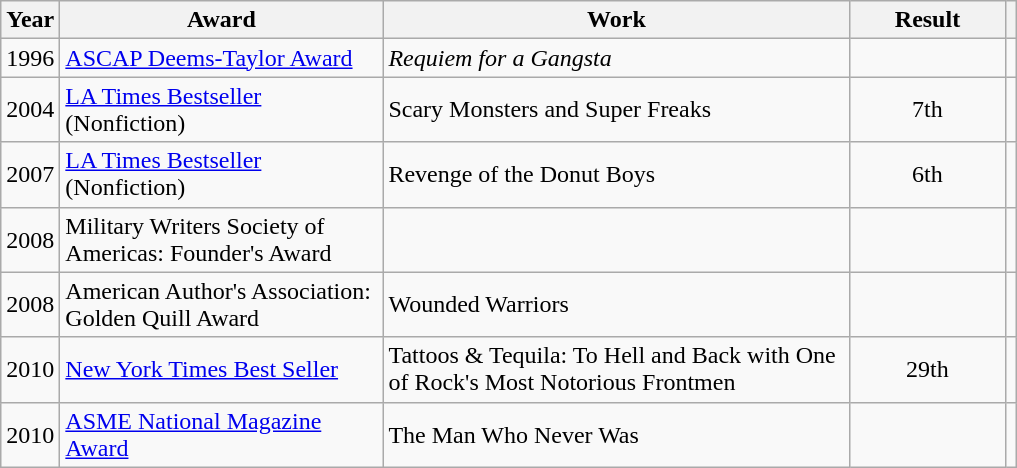<table class="wikitable sortable plainrowheaders">
<tr>
<th scope=col>Year</th>
<th scope=col style="width: 13em">Award</th>
<th scope=col style="width: 19em">Work</th>
<th scope=col style="width: 6em">Result</th>
<th scope=col class=unsortable></th>
</tr>
<tr>
<td style="text-align: center">1996</td>
<td><a href='#'> ASCAP Deems-Taylor Award</a></td>
<td><em>Requiem for a Gangsta</em></td>
<td></td>
<td style="text-align: center"></td>
</tr>
<tr>
<td style="text-align: center">2004</td>
<td><a href='#'> LA Times Bestseller</a> (Nonfiction)</td>
<td>Scary Monsters and Super Freaks<em></td>
<td style="text-align: center">7th</td>
<td style="text-align: center"></td>
</tr>
<tr>
<td style="text-align: center">2007</td>
<td><a href='#'> LA Times Bestseller</a> (Nonfiction)</td>
<td></em>Revenge of the Donut Boys<em></td>
<td style="text-align: center">6th</td>
<td style="text-align: center"></td>
</tr>
<tr>
<td style="text-align: center">2008</td>
<td>Military Writers Society of Americas: Founder's Award</td>
<td></em><em></td>
<td></td>
<td style="text-align: center"></td>
</tr>
<tr>
<td style="text-align: center">2008</td>
<td>American Author's Association: Golden Quill Award</td>
<td></em>Wounded Warriors<em></td>
<td></td>
<td style="text-align: center"></td>
</tr>
<tr>
<td style="text-align: center">2010</td>
<td><a href='#'>New York Times Best Seller</a></td>
<td></em>Tattoos & Tequila: To Hell and Back with One of Rock's Most Notorious Frontmen<em></td>
<td style="text-align: center">29th</td>
<td style="text-align: center"></td>
</tr>
<tr>
<td style="text-align: center">2010</td>
<td><a href='#'>ASME National Magazine Award</a></td>
<td></em>The Man Who Never Was<em></td>
<td></td>
<td style="text-align: center"></td>
</tr>
</table>
